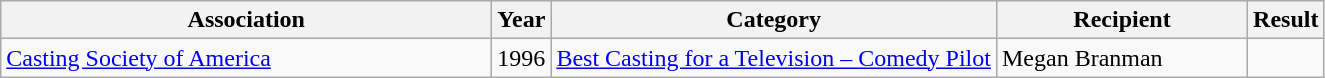<table class="wikitable">
<tr>
<th scope="col" style="width:20em;">Association</th>
<th scope="col" style=width:1em;">Year</th>
<th scope="col" style=with:35em;">Category</th>
<th scope="col" style="width:10em;">Recipient</th>
<th scope="col" style="width:1em;">Result</th>
</tr>
<tr>
<td><a href='#'>Casting Society of America</a></td>
<td>1996</td>
<td><a href='#'>Best Casting for a Television – Comedy Pilot</a></td>
<td>Megan Branman</td>
<td></td>
</tr>
</table>
